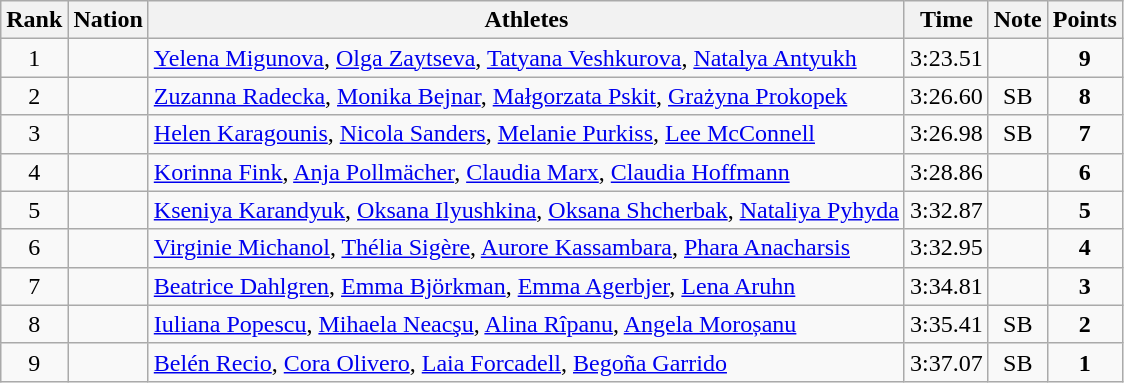<table class="wikitable sortable" style="text-align:center">
<tr>
<th>Rank</th>
<th>Nation</th>
<th>Athletes</th>
<th>Time</th>
<th>Note</th>
<th>Points</th>
</tr>
<tr>
<td>1</td>
<td align=left></td>
<td align=left><a href='#'>Yelena Migunova</a>, <a href='#'>Olga Zaytseva</a>, <a href='#'>Tatyana Veshkurova</a>, <a href='#'>Natalya Antyukh</a></td>
<td>3:23.51</td>
<td></td>
<td><strong>9</strong></td>
</tr>
<tr>
<td>2</td>
<td align=left></td>
<td align=left><a href='#'>Zuzanna Radecka</a>, <a href='#'>Monika Bejnar</a>, <a href='#'>Małgorzata Pskit</a>, <a href='#'>Grażyna Prokopek</a></td>
<td>3:26.60</td>
<td>SB</td>
<td><strong>8</strong></td>
</tr>
<tr>
<td>3</td>
<td align=left></td>
<td align=left><a href='#'>Helen Karagounis</a>, <a href='#'>Nicola Sanders</a>, <a href='#'>Melanie Purkiss</a>, <a href='#'>Lee McConnell</a></td>
<td>3:26.98</td>
<td>SB</td>
<td><strong>7</strong></td>
</tr>
<tr>
<td>4</td>
<td align=left></td>
<td align=left><a href='#'>Korinna Fink</a>, <a href='#'>Anja Pollmächer</a>, <a href='#'>Claudia Marx</a>, <a href='#'>Claudia Hoffmann</a></td>
<td>3:28.86</td>
<td></td>
<td><strong>6</strong></td>
</tr>
<tr>
<td>5</td>
<td align=left></td>
<td align=left><a href='#'>Kseniya Karandyuk</a>, <a href='#'>Oksana Ilyushkina</a>, <a href='#'>Oksana Shcherbak</a>, <a href='#'>Nataliya Pyhyda</a></td>
<td>3:32.87</td>
<td></td>
<td><strong>5</strong></td>
</tr>
<tr>
<td>6</td>
<td align=left></td>
<td align=left><a href='#'>Virginie Michanol</a>, <a href='#'>Thélia Sigère</a>, <a href='#'>Aurore Kassambara</a>, <a href='#'>Phara Anacharsis</a></td>
<td>3:32.95</td>
<td></td>
<td><strong>4</strong></td>
</tr>
<tr>
<td>7</td>
<td align=left></td>
<td align=left><a href='#'>Beatrice Dahlgren</a>, <a href='#'>Emma Björkman</a>, <a href='#'>Emma Agerbjer</a>, <a href='#'>Lena Aruhn</a></td>
<td>3:34.81</td>
<td></td>
<td><strong>3</strong></td>
</tr>
<tr>
<td>8</td>
<td align=left></td>
<td align=left><a href='#'>Iuliana Popescu</a>, <a href='#'>Mihaela Neacşu</a>, <a href='#'>Alina Rîpanu</a>, <a href='#'>Angela Moroșanu</a></td>
<td>3:35.41</td>
<td>SB</td>
<td><strong>2</strong></td>
</tr>
<tr>
<td>9</td>
<td align=left></td>
<td align=left><a href='#'>Belén Recio</a>, <a href='#'>Cora Olivero</a>, <a href='#'>Laia Forcadell</a>, <a href='#'>Begoña Garrido</a></td>
<td>3:37.07</td>
<td>SB</td>
<td><strong>1</strong></td>
</tr>
</table>
